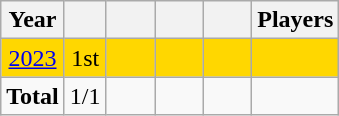<table class="wikitable" style="text-align: center;">
<tr>
<th>Year</th>
<th></th>
<th width=25px></th>
<th width=25px></th>
<th width=25px></th>
<th>Players</th>
</tr>
<tr valign="top" bgcolor=gold>
<td> <a href='#'>2023</a></td>
<td>1st </td>
<td></td>
<td></td>
<td></td>
<td align=left></td>
</tr>
<tr>
<td><strong>Total</strong></td>
<td>1/1</td>
<td></td>
<td></td>
<td></td>
<td></td>
</tr>
</table>
